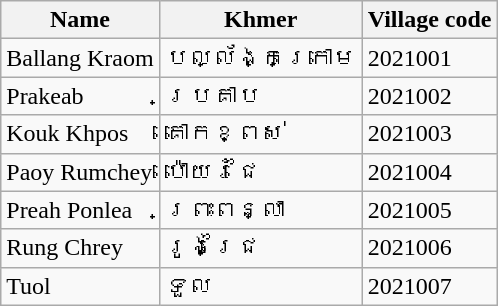<table class="wikitable sortable">
<tr>
<th>Name</th>
<th>Khmer</th>
<th>Village code</th>
</tr>
<tr>
<td>Ballang Kraom</td>
<td>បល្ល័ង្កក្រោម</td>
<td>2021001</td>
</tr>
<tr>
<td>Prakeab</td>
<td>ប្រគាប</td>
<td>2021002</td>
</tr>
<tr>
<td>Kouk Khpos</td>
<td>គោកខ្ពស់</td>
<td>2021003</td>
</tr>
<tr>
<td>Paoy Rumchey</td>
<td>ប៉ោយរំជៃ</td>
<td>2021004</td>
</tr>
<tr>
<td>Preah Ponlea</td>
<td>ព្រះពន្លា</td>
<td>2021005</td>
</tr>
<tr>
<td>Rung Chrey</td>
<td>រូងជ្រៃ</td>
<td>2021006</td>
</tr>
<tr>
<td>Tuol</td>
<td>ទួល</td>
<td>2021007</td>
</tr>
</table>
